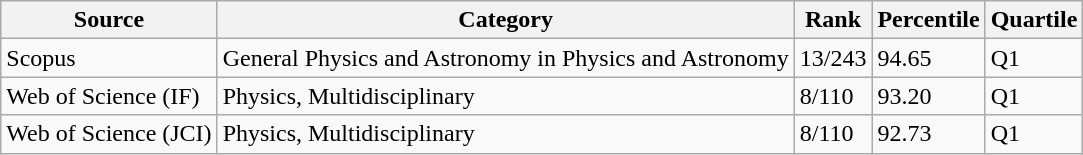<table class="wikitable">
<tr>
<th>Source</th>
<th>Category</th>
<th>Rank</th>
<th>Percentile</th>
<th>Quartile</th>
</tr>
<tr>
<td>Scopus</td>
<td>General Physics and Astronomy in Physics and Astronomy</td>
<td>13/243</td>
<td>94.65</td>
<td>Q1</td>
</tr>
<tr>
<td>Web of Science (IF)</td>
<td>Physics, Multidisciplinary</td>
<td>8/110</td>
<td>93.20</td>
<td>Q1</td>
</tr>
<tr>
<td>Web of Science (JCI)</td>
<td>Physics, Multidisciplinary</td>
<td>8/110</td>
<td>92.73</td>
<td>Q1</td>
</tr>
</table>
